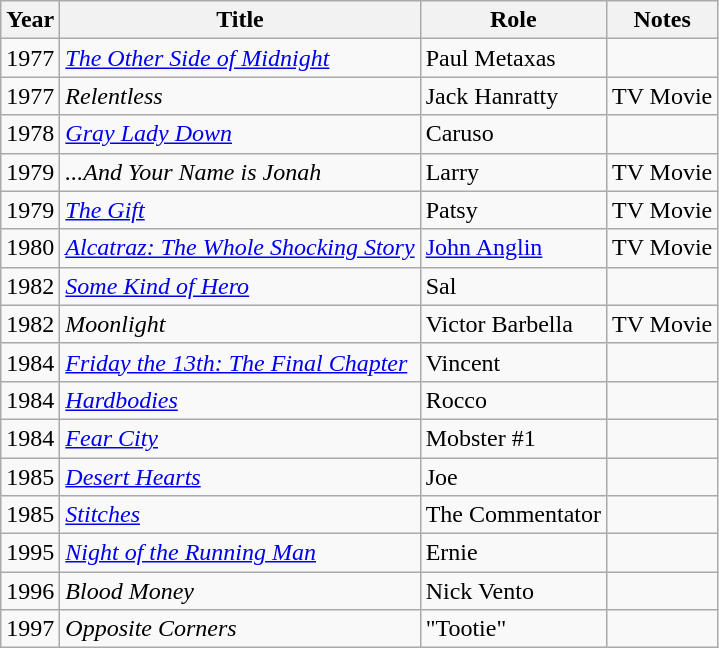<table class="wikitable">
<tr>
<th>Year</th>
<th>Title</th>
<th>Role</th>
<th>Notes</th>
</tr>
<tr>
<td>1977</td>
<td><em><a href='#'>The Other Side of Midnight</a></em></td>
<td>Paul Metaxas</td>
<td></td>
</tr>
<tr>
<td>1977</td>
<td><em>Relentless</em></td>
<td>Jack Hanratty</td>
<td>TV Movie</td>
</tr>
<tr>
<td>1978</td>
<td><em><a href='#'>Gray Lady Down</a></em></td>
<td>Caruso</td>
<td></td>
</tr>
<tr>
<td>1979</td>
<td><em>...And Your Name is Jonah</em></td>
<td>Larry</td>
<td>TV Movie</td>
</tr>
<tr>
<td>1979</td>
<td><em><a href='#'>The Gift</a></em></td>
<td>Patsy</td>
<td>TV Movie</td>
</tr>
<tr>
<td>1980</td>
<td><em><a href='#'>Alcatraz: The Whole Shocking Story</a></em></td>
<td><a href='#'>John Anglin</a></td>
<td>TV Movie</td>
</tr>
<tr>
<td>1982</td>
<td><em><a href='#'>Some Kind of Hero</a></em></td>
<td>Sal</td>
<td></td>
</tr>
<tr>
<td>1982</td>
<td><em>Moonlight</em></td>
<td>Victor Barbella</td>
<td>TV Movie</td>
</tr>
<tr>
<td>1984</td>
<td><em><a href='#'>Friday the 13th: The Final Chapter</a></em></td>
<td>Vincent</td>
<td></td>
</tr>
<tr>
<td>1984</td>
<td><em><a href='#'>Hardbodies</a></em></td>
<td>Rocco</td>
<td></td>
</tr>
<tr>
<td>1984</td>
<td><em><a href='#'>Fear City</a></em></td>
<td>Mobster #1</td>
<td></td>
</tr>
<tr>
<td>1985</td>
<td><em><a href='#'>Desert Hearts</a></em></td>
<td>Joe</td>
<td></td>
</tr>
<tr>
<td>1985</td>
<td><em><a href='#'>Stitches</a></em></td>
<td>The Commentator</td>
<td></td>
</tr>
<tr>
<td>1995</td>
<td><em><a href='#'>Night of the Running Man</a></em></td>
<td>Ernie</td>
<td></td>
</tr>
<tr>
<td>1996</td>
<td><em>Blood Money</em></td>
<td>Nick Vento</td>
<td></td>
</tr>
<tr>
<td>1997</td>
<td><em>Opposite Corners</em></td>
<td>"Tootie"</td>
<td></td>
</tr>
</table>
